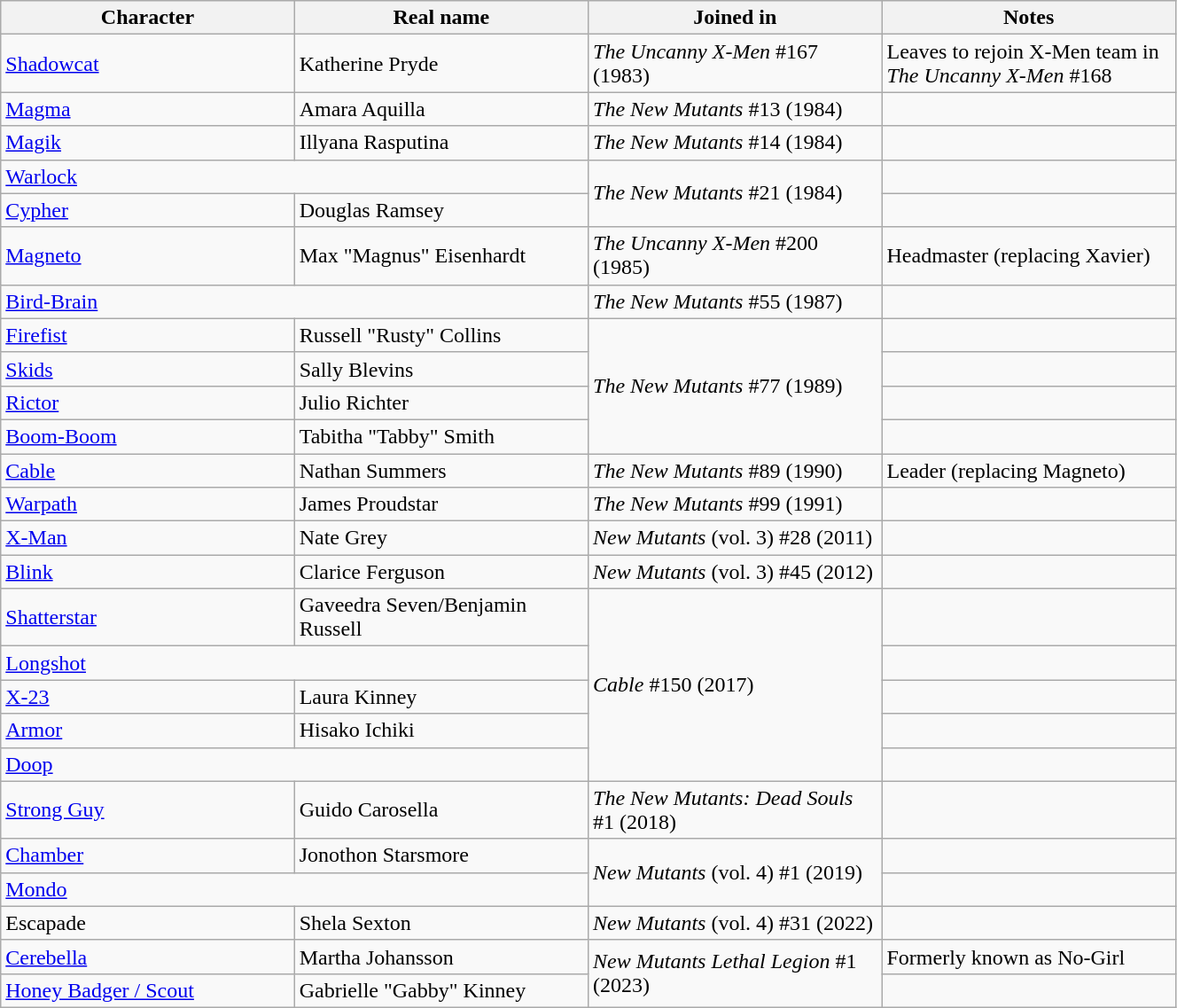<table class="wikitable" style="width:70%;">
<tr>
<th style="width:20%;">Character</th>
<th style="width:20%;">Real name</th>
<th style="width:20%;">Joined in</th>
<th style="width:20%;">Notes</th>
</tr>
<tr>
<td><a href='#'>Shadowcat</a></td>
<td>Katherine Pryde</td>
<td><em>The Uncanny X-Men</em> #167 (1983)</td>
<td>Leaves to rejoin X-Men team in <em>The Uncanny X-Men</em> #168</td>
</tr>
<tr>
<td><a href='#'>Magma</a></td>
<td>Amara Aquilla</td>
<td><em>The New Mutants</em> #13 (1984)</td>
<td></td>
</tr>
<tr>
<td><a href='#'>Magik</a></td>
<td>Illyana Rasputina</td>
<td><em>The New Mutants</em> #14 (1984)</td>
<td></td>
</tr>
<tr>
<td colspan="2"><a href='#'>Warlock</a></td>
<td rowspan="2"><em>The New Mutants</em> #21 (1984)</td>
<td></td>
</tr>
<tr>
<td><a href='#'>Cypher</a></td>
<td>Douglas Ramsey</td>
<td></td>
</tr>
<tr>
<td><a href='#'>Magneto</a></td>
<td>Max "Magnus" Eisenhardt</td>
<td><em>The Uncanny X-Men</em> #200 (1985)</td>
<td>Headmaster (replacing Xavier)</td>
</tr>
<tr>
<td colspan="2"><a href='#'>Bird-Brain</a></td>
<td><em>The New Mutants</em> #55 (1987)</td>
<td></td>
</tr>
<tr>
<td><a href='#'>Firefist</a></td>
<td>Russell "Rusty" Collins</td>
<td rowspan="4"><em>The New Mutants</em> #77 (1989)</td>
<td></td>
</tr>
<tr>
<td><a href='#'>Skids</a></td>
<td>Sally Blevins</td>
<td></td>
</tr>
<tr>
<td><a href='#'>Rictor</a></td>
<td>Julio Richter</td>
<td></td>
</tr>
<tr>
<td><a href='#'>Boom-Boom</a></td>
<td>Tabitha "Tabby" Smith</td>
<td></td>
</tr>
<tr>
<td><a href='#'>Cable</a></td>
<td>Nathan Summers</td>
<td><em>The New Mutants</em> #89 (1990)</td>
<td>Leader (replacing Magneto)</td>
</tr>
<tr>
<td><a href='#'>Warpath</a></td>
<td>James Proudstar</td>
<td><em>The New Mutants</em> #99 (1991)</td>
<td></td>
</tr>
<tr>
<td><a href='#'>X-Man</a></td>
<td>Nate Grey</td>
<td><em>New Mutants</em> (vol. 3) #28 (2011)</td>
<td></td>
</tr>
<tr>
<td><a href='#'>Blink</a></td>
<td>Clarice Ferguson</td>
<td><em>New Mutants</em> (vol. 3) #45 (2012)</td>
<td></td>
</tr>
<tr>
<td><a href='#'>Shatterstar</a></td>
<td>Gaveedra Seven/Benjamin Russell</td>
<td rowspan="5"><em>Cable</em> #150 (2017)</td>
<td></td>
</tr>
<tr>
<td colspan="2"><a href='#'>Longshot</a></td>
<td></td>
</tr>
<tr>
<td><a href='#'>X-23</a></td>
<td>Laura Kinney</td>
<td></td>
</tr>
<tr>
<td><a href='#'>Armor</a></td>
<td>Hisako Ichiki</td>
<td></td>
</tr>
<tr>
<td colspan="2"><a href='#'>Doop</a></td>
<td></td>
</tr>
<tr>
<td><a href='#'>Strong Guy</a></td>
<td>Guido Carosella</td>
<td><em>The New Mutants: Dead Souls</em> #1 (2018)</td>
<td></td>
</tr>
<tr>
<td><a href='#'>Chamber</a></td>
<td>Jonothon Starsmore</td>
<td rowspan="2"><em>New Mutants</em> (vol. 4) #1 (2019)</td>
<td></td>
</tr>
<tr>
<td colspan="2"><a href='#'>Mondo</a></td>
<td></td>
</tr>
<tr>
<td>Escapade</td>
<td>Shela Sexton</td>
<td><em>New Mutants</em> (vol. 4) #31 (2022)</td>
<td></td>
</tr>
<tr>
<td><a href='#'>Cerebella</a></td>
<td>Martha Johansson</td>
<td rowspan="2"><em>New Mutants Lethal Legion</em> #1 (2023)</td>
<td>Formerly known as No-Girl</td>
</tr>
<tr>
<td><a href='#'>Honey Badger / Scout</a></td>
<td>Gabrielle "Gabby" Kinney</td>
<td></td>
</tr>
</table>
